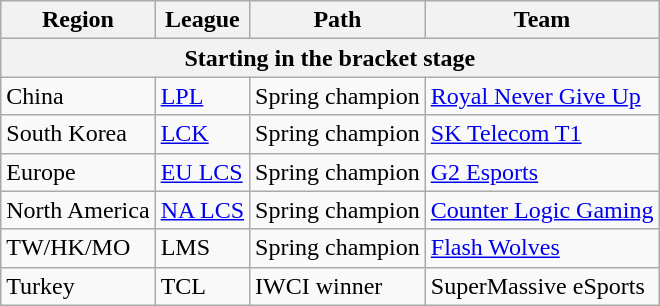<table class="wikitable" style="white-space:nowrap;">
<tr>
<th>Region</th>
<th>League</th>
<th>Path</th>
<th>Team</th>
</tr>
<tr>
<th colspan="5">Starting in the bracket stage</th>
</tr>
<tr>
<td>China</td>
<td><a href='#'>LPL</a></td>
<td>Spring champion</td>
<td><a href='#'>Royal Never Give Up</a></td>
</tr>
<tr>
<td>South Korea</td>
<td><a href='#'>LCK</a></td>
<td>Spring champion</td>
<td><a href='#'>SK Telecom T1</a></td>
</tr>
<tr>
<td>Europe</td>
<td><a href='#'>EU LCS</a></td>
<td>Spring champion</td>
<td><a href='#'>G2 Esports</a></td>
</tr>
<tr>
<td>North America</td>
<td><a href='#'>NA LCS</a></td>
<td>Spring champion</td>
<td><a href='#'>Counter Logic Gaming</a></td>
</tr>
<tr>
<td>TW/HK/MO</td>
<td>LMS</td>
<td>Spring champion</td>
<td><a href='#'>Flash Wolves</a></td>
</tr>
<tr>
<td>Turkey</td>
<td>TCL</td>
<td>IWCI winner</td>
<td>SuperMassive eSports</td>
</tr>
</table>
